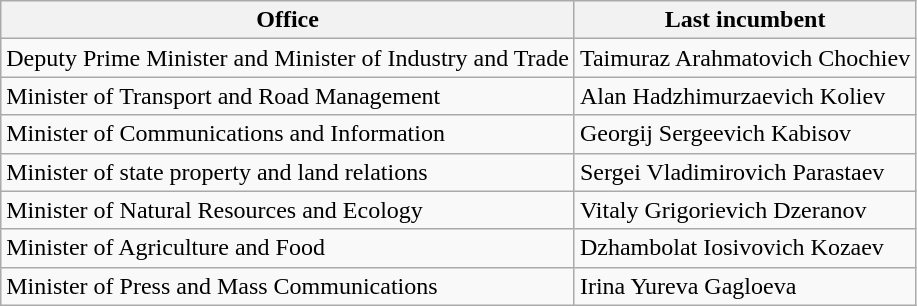<table class=wikitable>
<tr>
<th>Office</th>
<th>Last incumbent</th>
</tr>
<tr>
<td>Deputy Prime Minister and Minister of Industry and Trade</td>
<td>Taimuraz Arahmatovich Chochiev</td>
</tr>
<tr>
<td>Minister of Transport and Road Management</td>
<td>Alan Hadzhimurzaevich Koliev</td>
</tr>
<tr>
<td>Minister of Communications and Information</td>
<td>Georgij Sergeevich Kabisov</td>
</tr>
<tr>
<td>Minister of state property and land relations</td>
<td>Sergei Vladimirovich Parastaev</td>
</tr>
<tr>
<td>Minister of Natural Resources and Ecology</td>
<td>Vitaly Grigorievich Dzeranov</td>
</tr>
<tr>
<td>Minister of Agriculture and Food</td>
<td>Dzhambolat Iosivovich Kozaev</td>
</tr>
<tr>
<td>Minister of Press and Mass Communications</td>
<td>Irina Yureva Gagloeva</td>
</tr>
</table>
